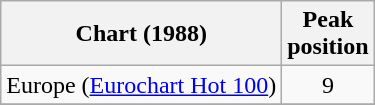<table class="wikitable sortable">
<tr>
<th>Chart (1988)</th>
<th>Peak<br>position</th>
</tr>
<tr>
<td>Europe (<a href='#'>Eurochart Hot 100</a>)</td>
<td align="center">9</td>
</tr>
<tr>
</tr>
<tr>
</tr>
<tr>
</tr>
<tr>
</tr>
</table>
